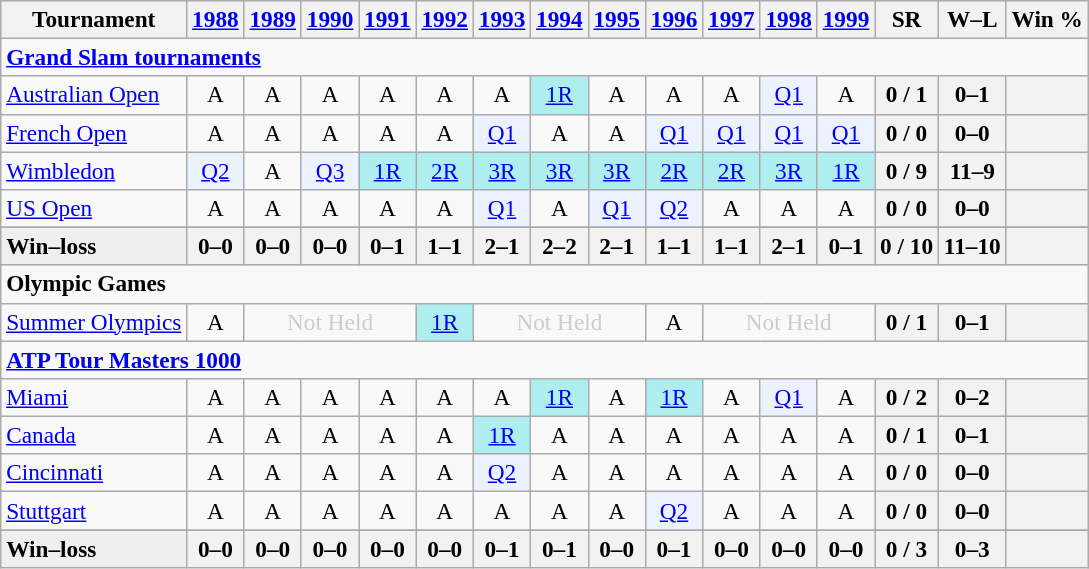<table class=wikitable style="text-align:center; font-size:97%">
<tr>
<th>Tournament</th>
<th><a href='#'>1988</a></th>
<th><a href='#'>1989</a></th>
<th><a href='#'>1990</a></th>
<th><a href='#'>1991</a></th>
<th><a href='#'>1992</a></th>
<th><a href='#'>1993</a></th>
<th><a href='#'>1994</a></th>
<th><a href='#'>1995</a></th>
<th><a href='#'>1996</a></th>
<th><a href='#'>1997</a></th>
<th><a href='#'>1998</a></th>
<th><a href='#'>1999</a></th>
<th>SR</th>
<th>W–L</th>
<th>Win %</th>
</tr>
<tr>
<td colspan=23 align=left><strong><a href='#'>Grand Slam tournaments</a></strong></td>
</tr>
<tr>
<td align=left><a href='#'>Australian Open</a></td>
<td>A</td>
<td>A</td>
<td>A</td>
<td>A</td>
<td>A</td>
<td>A</td>
<td bgcolor=afeeee><a href='#'>1R</a></td>
<td>A</td>
<td>A</td>
<td>A</td>
<td bgcolor=ecf2ff><a href='#'>Q1</a></td>
<td>A</td>
<th>0 / 1</th>
<th>0–1</th>
<th></th>
</tr>
<tr>
<td align=left><a href='#'>French Open</a></td>
<td>A</td>
<td>A</td>
<td>A</td>
<td>A</td>
<td>A</td>
<td bgcolor=ecf2ff><a href='#'>Q1</a></td>
<td>A</td>
<td>A</td>
<td bgcolor=ecf2ff><a href='#'>Q1</a></td>
<td bgcolor=ecf2ff><a href='#'>Q1</a></td>
<td bgcolor=ecf2ff><a href='#'>Q1</a></td>
<td bgcolor=ecf2ff><a href='#'>Q1</a></td>
<th>0 / 0</th>
<th>0–0</th>
<th></th>
</tr>
<tr>
<td align=left><a href='#'>Wimbledon</a></td>
<td bgcolor=ecf2ff><a href='#'>Q2</a></td>
<td>A</td>
<td bgcolor=ecf2ff><a href='#'>Q3</a></td>
<td bgcolor=afeeee><a href='#'>1R</a></td>
<td bgcolor=afeeee><a href='#'>2R</a></td>
<td bgcolor=afeeee><a href='#'>3R</a></td>
<td bgcolor=afeeee><a href='#'>3R</a></td>
<td bgcolor=afeeee><a href='#'>3R</a></td>
<td bgcolor=afeeee><a href='#'>2R</a></td>
<td bgcolor=afeeee><a href='#'>2R</a></td>
<td bgcolor=afeeee><a href='#'>3R</a></td>
<td bgcolor=afeeee><a href='#'>1R</a></td>
<th>0 / 9</th>
<th>11–9</th>
<th></th>
</tr>
<tr>
<td align=left><a href='#'>US Open</a></td>
<td>A</td>
<td>A</td>
<td>A</td>
<td>A</td>
<td>A</td>
<td bgcolor=ecf2ff><a href='#'>Q1</a></td>
<td>A</td>
<td bgcolor=ecf2ff><a href='#'>Q1</a></td>
<td bgcolor=ecf2ff><a href='#'>Q2</a></td>
<td>A</td>
<td>A</td>
<td>A</td>
<th>0 / 0</th>
<th>0–0</th>
<th></th>
</tr>
<tr>
</tr>
<tr style=font-weight:bold;background:#efefef>
<td style=text-align:left>Win–loss</td>
<th>0–0</th>
<th>0–0</th>
<th>0–0</th>
<th>0–1</th>
<th>1–1</th>
<th>2–1</th>
<th>2–2</th>
<th>2–1</th>
<th>1–1</th>
<th>1–1</th>
<th>2–1</th>
<th>0–1</th>
<th>0 / 10</th>
<th>11–10</th>
<th></th>
</tr>
<tr>
<td colspan=22 align=left><strong>Olympic Games</strong></td>
</tr>
<tr>
<td align=left><a href='#'>Summer Olympics</a></td>
<td>A</td>
<td colspan=3 style=color:#cccccc>Not Held</td>
<td style=background:#afeeee><a href='#'>1R</a></td>
<td colspan=3 style=color:#cccccc>Not Held</td>
<td>A</td>
<td colspan=3 style=color:#cccccc>Not Held</td>
<th>0 / 1</th>
<th>0–1</th>
<th></th>
</tr>
<tr>
<td colspan=25 style=text-align:left><strong><a href='#'>ATP Tour Masters 1000</a></strong></td>
</tr>
<tr>
<td align=left><a href='#'>Miami</a></td>
<td>A</td>
<td>A</td>
<td>A</td>
<td>A</td>
<td>A</td>
<td>A</td>
<td bgcolor=afeeee><a href='#'>1R</a></td>
<td>A</td>
<td bgcolor=afeeee><a href='#'>1R</a></td>
<td>A</td>
<td bgcolor=ecf2ff><a href='#'>Q1</a></td>
<td>A</td>
<th>0 / 2</th>
<th>0–2</th>
<th></th>
</tr>
<tr>
<td align=left><a href='#'>Canada</a></td>
<td>A</td>
<td>A</td>
<td>A</td>
<td>A</td>
<td>A</td>
<td bgcolor=afeeee><a href='#'>1R</a></td>
<td>A</td>
<td>A</td>
<td>A</td>
<td>A</td>
<td>A</td>
<td>A</td>
<th>0 / 1</th>
<th>0–1</th>
<th></th>
</tr>
<tr>
<td align=left><a href='#'>Cincinnati</a></td>
<td>A</td>
<td>A</td>
<td>A</td>
<td>A</td>
<td>A</td>
<td bgcolor=ecf2ff><a href='#'>Q2</a></td>
<td>A</td>
<td>A</td>
<td>A</td>
<td>A</td>
<td>A</td>
<td>A</td>
<th>0 / 0</th>
<th>0–0</th>
<th></th>
</tr>
<tr>
<td align=left><a href='#'>Stuttgart</a></td>
<td>A</td>
<td>A</td>
<td>A</td>
<td>A</td>
<td>A</td>
<td>A</td>
<td>A</td>
<td>A</td>
<td bgcolor=ecf2ff><a href='#'>Q2</a></td>
<td>A</td>
<td>A</td>
<td>A</td>
<th>0 / 0</th>
<th>0–0</th>
<th></th>
</tr>
<tr>
</tr>
<tr style=font-weight:bold;background:#efefef>
<td style=text-align:left>Win–loss</td>
<th>0–0</th>
<th>0–0</th>
<th>0–0</th>
<th>0–0</th>
<th>0–0</th>
<th>0–1</th>
<th>0–1</th>
<th>0–0</th>
<th>0–1</th>
<th>0–0</th>
<th>0–0</th>
<th>0–0</th>
<th>0 / 3</th>
<th>0–3</th>
<th></th>
</tr>
</table>
